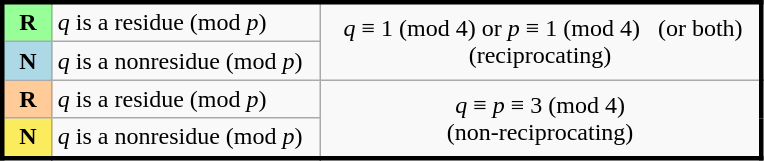<table class="wikitable" style="text-align:center; border:3px solid black;">
<tr>
<td width="25" style="background:#98ff98;"><strong>R</strong></td>
<td align="left"><em>q</em> is a residue (mod <em>p</em>)</td>
<td rowspan="2">   <em>q</em> ≡ 1 (mod 4) or <em>p</em> ≡ 1 (mod 4)   (or both)   <br> (reciprocating)</td>
</tr>
<tr>
<td width="25" style="background:#ADD8E6;"><strong>N</strong></td>
<td align="left"><em>q</em> is a nonresidue (mod <em>p</em>)  </td>
</tr>
<tr>
<td width="25" style="background:#FFCC99;"><strong>R</strong></td>
<td align="left"><em>q</em> is a residue (mod <em>p</em>)</td>
<td rowspan="2"><em>q</em> ≡ <em>p</em> ≡ 3 (mod 4)  <br> (non-reciprocating)</td>
</tr>
<tr>
<td width="25" style="background:#FBEC5D;"><strong>N</strong></td>
<td align="left"><em>q</em> is a nonresidue (mod <em>p</em>)  </td>
</tr>
</table>
